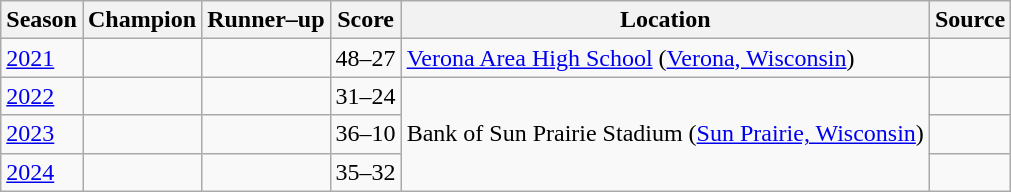<table class="wikitable">
<tr>
<th>Season</th>
<th>Champion</th>
<th>Runner–up</th>
<th>Score</th>
<th>Location</th>
<th>Source</th>
</tr>
<tr>
<td><a href='#'>2021</a></td>
<td></td>
<td></td>
<td>48–27</td>
<td><a href='#'>Verona Area High School</a> (<a href='#'>Verona, Wisconsin</a>)</td>
<td></td>
</tr>
<tr>
<td><a href='#'>2022</a></td>
<td></td>
<td></td>
<td>31–24</td>
<td rowspan="3">Bank of Sun Prairie Stadium (<a href='#'>Sun Prairie, Wisconsin</a>)</td>
<td></td>
</tr>
<tr>
<td><a href='#'>2023</a></td>
<td></td>
<td></td>
<td>36–10</td>
<td></td>
</tr>
<tr>
<td><a href='#'>2024</a></td>
<td></td>
<td></td>
<td>35–32</td>
<td></td>
</tr>
</table>
